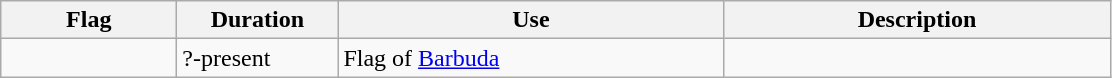<table class="wikitable">
<tr>
<th width="110">Flag</th>
<th width="100">Duration</th>
<th width="250">Use</th>
<th width="250">Description</th>
</tr>
<tr>
<td></td>
<td>?-present</td>
<td>Flag of <a href='#'>Barbuda</a></td>
<td></td>
</tr>
</table>
